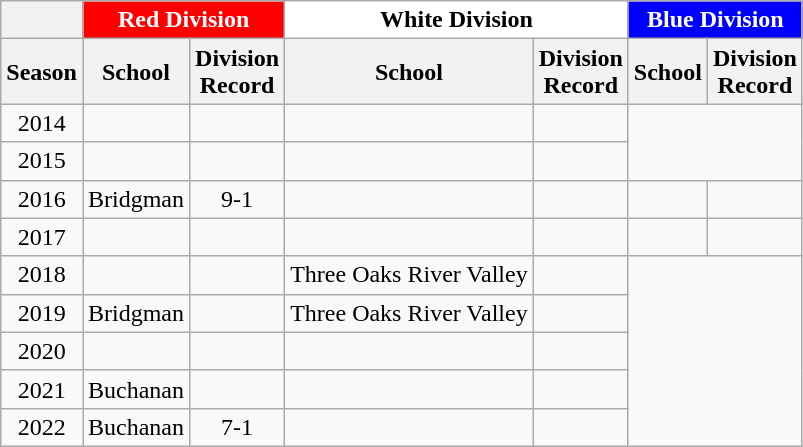<table class="wikitable sortable" style="text-align:center">
<tr>
<th></th>
<th colspan=2 style="background:#FF0000; color:white">Red Division</th>
<th colspan=2 style="background:#FFFFFF; color:black">White Division</th>
<th colspan=2 style="background:#0000FF; color:white">Blue Division</th>
</tr>
<tr>
<th>Season</th>
<th>School</th>
<th>Division<br>Record</th>
<th>School</th>
<th>Division<br>Record</th>
<th>School</th>
<th>Division<br>Record</th>
</tr>
<tr>
<td>2014</td>
<td></td>
<td></td>
<td></td>
<td></td>
</tr>
<tr>
<td>2015</td>
<td></td>
<td></td>
<td></td>
<td></td>
</tr>
<tr>
<td>2016</td>
<td>Bridgman</td>
<td>9-1</td>
<td></td>
<td></td>
<td></td>
<td></td>
</tr>
<tr>
<td>2017</td>
<td></td>
<td></td>
<td></td>
<td></td>
<td></td>
<td></td>
</tr>
<tr>
<td>2018</td>
<td></td>
<td></td>
<td>Three Oaks River Valley</td>
<td></td>
</tr>
<tr>
<td>2019</td>
<td>Bridgman</td>
<td></td>
<td>Three Oaks River Valley</td>
<td></td>
</tr>
<tr>
<td>2020</td>
<td></td>
<td></td>
<td></td>
<td></td>
</tr>
<tr>
<td>2021</td>
<td>Buchanan</td>
<td></td>
<td></td>
<td></td>
</tr>
<tr>
<td>2022</td>
<td>Buchanan</td>
<td>7-1</td>
<td></td>
<td></td>
</tr>
</table>
